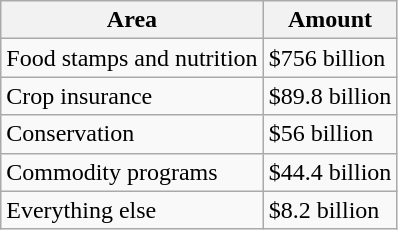<table class="wikitable">
<tr>
<th>Area</th>
<th>Amount</th>
</tr>
<tr>
<td>Food stamps and nutrition</td>
<td>$756 billion</td>
</tr>
<tr>
<td>Crop insurance</td>
<td>$89.8 billion</td>
</tr>
<tr>
<td>Conservation</td>
<td>$56 billion</td>
</tr>
<tr>
<td>Commodity programs</td>
<td>$44.4 billion</td>
</tr>
<tr>
<td>Everything else</td>
<td>$8.2 billion</td>
</tr>
</table>
